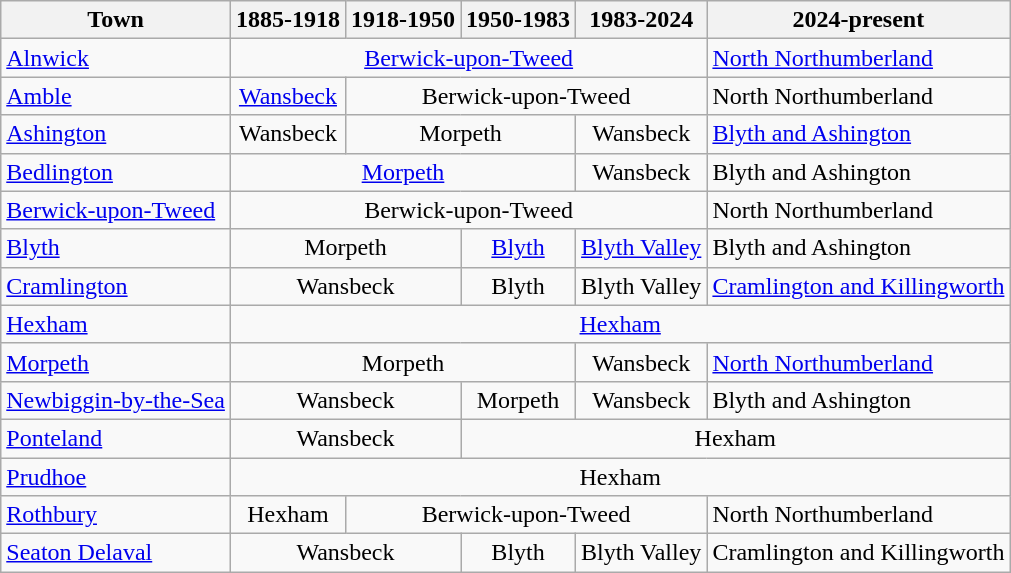<table class="wikitable">
<tr>
<th>Town</th>
<th>1885-1918</th>
<th>1918-1950</th>
<th>1950-1983</th>
<th>1983-2024</th>
<th>2024-present</th>
</tr>
<tr>
<td><a href='#'>Alnwick</a></td>
<td colspan="4" align="center"><a href='#'>Berwick-upon-Tweed</a></td>
<td><a href='#'>North Northumberland</a></td>
</tr>
<tr>
<td><a href='#'>Amble</a></td>
<td align="center"><a href='#'>Wansbeck</a></td>
<td colspan="3" align="center">Berwick-upon-Tweed</td>
<td>North Northumberland</td>
</tr>
<tr>
<td><a href='#'>Ashington</a></td>
<td align="center">Wansbeck</td>
<td colspan="2" align="center">Morpeth</td>
<td align="center">Wansbeck</td>
<td><a href='#'>Blyth and Ashington</a></td>
</tr>
<tr>
<td><a href='#'>Bedlington</a></td>
<td colspan="3" align="center"><a href='#'>Morpeth</a></td>
<td align="center">Wansbeck</td>
<td>Blyth and Ashington</td>
</tr>
<tr>
<td><a href='#'>Berwick-upon-Tweed</a></td>
<td colspan="4" align="center">Berwick-upon-Tweed</td>
<td>North Northumberland</td>
</tr>
<tr>
<td><a href='#'>Blyth</a></td>
<td colspan="2" align="center">Morpeth</td>
<td align="center"><a href='#'>Blyth</a></td>
<td align="center"><a href='#'>Blyth Valley</a></td>
<td>Blyth and Ashington</td>
</tr>
<tr>
<td><a href='#'>Cramlington</a></td>
<td colspan="2" align="center">Wansbeck</td>
<td align="center">Blyth</td>
<td align="center">Blyth Valley</td>
<td><a href='#'>Cramlington and Killingworth</a></td>
</tr>
<tr>
<td><a href='#'>Hexham</a></td>
<td colspan="5" align="center"><a href='#'>Hexham</a></td>
</tr>
<tr>
<td><a href='#'>Morpeth</a></td>
<td colspan="3" align="center">Morpeth</td>
<td align="center">Wansbeck</td>
<td><a href='#'>North Northumberland</a></td>
</tr>
<tr>
<td><a href='#'>Newbiggin-by-the-Sea</a></td>
<td colspan="2" align="center">Wansbeck</td>
<td align="center">Morpeth</td>
<td align="center">Wansbeck</td>
<td>Blyth and Ashington</td>
</tr>
<tr>
<td><a href='#'>Ponteland</a></td>
<td colspan="2" align="center">Wansbeck</td>
<td colspan="3" align="center">Hexham</td>
</tr>
<tr>
<td><a href='#'>Prudhoe</a></td>
<td colspan="5" align="center">Hexham</td>
</tr>
<tr>
<td><a href='#'>Rothbury</a></td>
<td align="center">Hexham</td>
<td colspan="3" align="center">Berwick-upon-Tweed</td>
<td>North Northumberland</td>
</tr>
<tr>
<td><a href='#'>Seaton Delaval</a></td>
<td colspan="2" align="center">Wansbeck</td>
<td align="center">Blyth</td>
<td align="center">Blyth Valley</td>
<td>Cramlington and Killingworth</td>
</tr>
</table>
